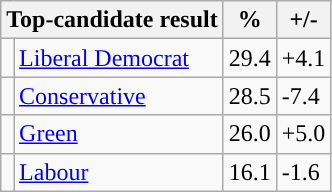<table class="wikitable">
<tr>
<th colspan="2">Top-candidate result</th>
<th>%</th>
<th>+/-</th>
</tr>
<tr>
<td style="background-color: "></td>
<td><a href='#'>Liberal Democrat</a></td>
<td>29.4</td>
<td><span>+4.1</span></td>
</tr>
<tr>
<td style="background-color: "></td>
<td><a href='#'>Conservative</a></td>
<td>28.5</td>
<td><span>-7.4</span></td>
</tr>
<tr>
<td style="background-color: "></td>
<td><a href='#'>Green</a></td>
<td>26.0</td>
<td><span>+5.0</span></td>
</tr>
<tr>
<td style="background-color: "></td>
<td><a href='#'>Labour</a></td>
<td>16.1</td>
<td><span>-1.6</span></td>
</tr>
</table>
